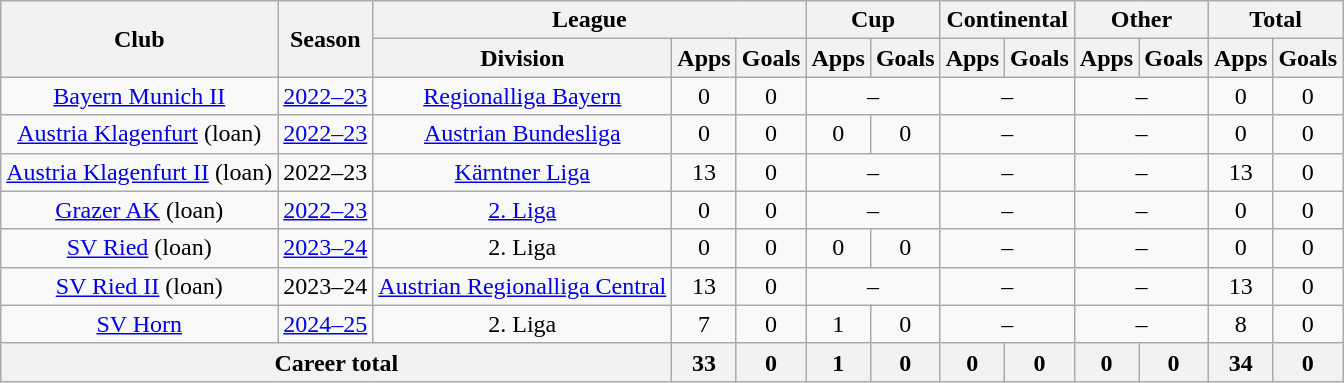<table class="wikitable" style="text-align: center">
<tr>
<th rowspan="2">Club</th>
<th rowspan="2">Season</th>
<th colspan="3">League</th>
<th colspan="2">Cup</th>
<th colspan="2">Continental</th>
<th colspan="2">Other</th>
<th colspan="2">Total</th>
</tr>
<tr>
<th>Division</th>
<th>Apps</th>
<th>Goals</th>
<th>Apps</th>
<th>Goals</th>
<th>Apps</th>
<th>Goals</th>
<th>Apps</th>
<th>Goals</th>
<th>Apps</th>
<th>Goals</th>
</tr>
<tr>
<td><a href='#'>Bayern Munich II</a></td>
<td><a href='#'>2022–23</a></td>
<td><a href='#'>Regionalliga Bayern</a></td>
<td>0</td>
<td>0</td>
<td colspan="2">–</td>
<td colspan="2">–</td>
<td colspan="2">–</td>
<td>0</td>
<td>0</td>
</tr>
<tr>
<td><a href='#'>Austria Klagenfurt</a> (loan)</td>
<td><a href='#'>2022–23</a></td>
<td><a href='#'>Austrian Bundesliga</a></td>
<td>0</td>
<td>0</td>
<td>0</td>
<td>0</td>
<td colspan="2">–</td>
<td colspan="2">–</td>
<td>0</td>
<td>0</td>
</tr>
<tr>
<td><a href='#'>Austria Klagenfurt II</a> (loan)</td>
<td>2022–23</td>
<td><a href='#'>Kärntner Liga</a></td>
<td>13</td>
<td>0</td>
<td colspan="2">–</td>
<td colspan="2">–</td>
<td colspan="2">–</td>
<td>13</td>
<td>0</td>
</tr>
<tr>
<td><a href='#'>Grazer AK</a> (loan)</td>
<td><a href='#'>2022–23</a></td>
<td><a href='#'>2. Liga</a></td>
<td>0</td>
<td>0</td>
<td colspan="2">–</td>
<td colspan="2">–</td>
<td colspan="2">–</td>
<td>0</td>
<td>0</td>
</tr>
<tr>
<td><a href='#'>SV Ried</a> (loan)</td>
<td><a href='#'>2023–24</a></td>
<td>2. Liga</td>
<td>0</td>
<td>0</td>
<td>0</td>
<td>0</td>
<td colspan="2">–</td>
<td colspan="2">–</td>
<td>0</td>
<td>0</td>
</tr>
<tr>
<td><a href='#'>SV Ried II</a> (loan)</td>
<td>2023–24</td>
<td><a href='#'>Austrian Regionalliga Central</a></td>
<td>13</td>
<td>0</td>
<td colspan="2">–</td>
<td colspan="2">–</td>
<td colspan="2">–</td>
<td>13</td>
<td>0</td>
</tr>
<tr>
<td><a href='#'>SV Horn</a></td>
<td><a href='#'>2024–25</a></td>
<td>2. Liga</td>
<td>7</td>
<td>0</td>
<td>1</td>
<td>0</td>
<td colspan="2">–</td>
<td colspan="2">–</td>
<td>8</td>
<td>0</td>
</tr>
<tr>
<th colspan="3">Career total</th>
<th>33</th>
<th>0</th>
<th>1</th>
<th>0</th>
<th>0</th>
<th>0</th>
<th>0</th>
<th>0</th>
<th>34</th>
<th>0</th>
</tr>
</table>
